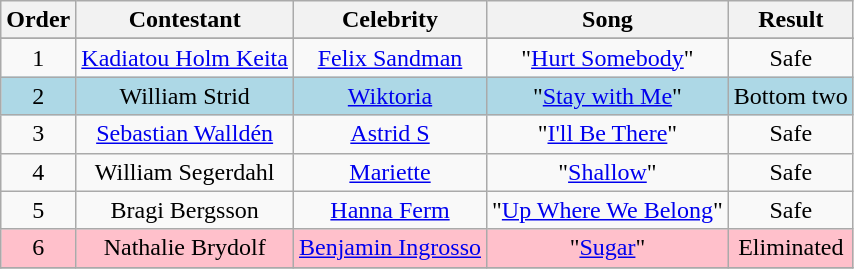<table class="wikitable plainrowheaders" style="text-align:center;">
<tr>
<th scope="col">Order</th>
<th scope="col">Contestant</th>
<th scope="col">Celebrity</th>
<th scope="col">Song</th>
<th scope="col">Result</th>
</tr>
<tr>
</tr>
<tr>
<td>1</td>
<td scope="row"><a href='#'>Kadiatou Holm Keita</a></td>
<td><a href='#'>Felix Sandman</a></td>
<td>"<a href='#'>Hurt Somebody</a>"</td>
<td>Safe</td>
</tr>
<tr style="background:lightblue;">
<td>2</td>
<td scope="row">William Strid</td>
<td><a href='#'>Wiktoria</a></td>
<td>"<a href='#'>Stay with Me</a>"</td>
<td>Bottom two</td>
</tr>
<tr>
<td>3</td>
<td scope="row"><a href='#'>Sebastian Walldén</a></td>
<td><a href='#'>Astrid S</a></td>
<td>"<a href='#'>I'll Be There</a>"</td>
<td>Safe</td>
</tr>
<tr>
<td>4</td>
<td scope="row">William Segerdahl</td>
<td><a href='#'>Mariette</a></td>
<td>"<a href='#'>Shallow</a>"</td>
<td>Safe</td>
</tr>
<tr>
<td>5</td>
<td scope="row">Bragi Bergsson</td>
<td><a href='#'>Hanna Ferm</a></td>
<td>"<a href='#'>Up Where We Belong</a>"</td>
<td>Safe</td>
</tr>
<tr style="background:pink;">
<td>6</td>
<td scope="row">Nathalie Brydolf</td>
<td><a href='#'>Benjamin Ingrosso</a></td>
<td>"<a href='#'>Sugar</a>"</td>
<td>Eliminated</td>
</tr>
<tr>
</tr>
</table>
